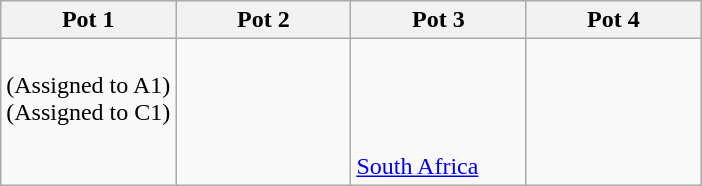<table class=wikitable>
<tr>
<th width=25%>Pot 1</th>
<th width=25%>Pot 2</th>
<th width=25%>Pot 3</th>
<th width=25%>Pot 4</th>
</tr>
<tr valign=top>
<td><br> (Assigned to A1)<br>
 (Assigned to C1)<br>
<br>
</td>
<td><br><br>
<br>
<br>
</td>
<td><br><br>
<br>
<br>
 <a href='#'>South Africa</a></td>
<td><br><br>
<br>
<br>
</td>
</tr>
</table>
